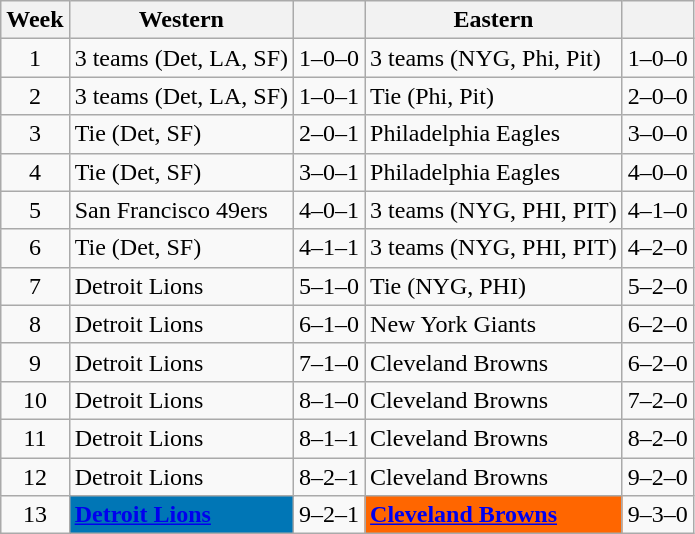<table class="wikitable">
<tr>
<th>Week</th>
<th>Western</th>
<th></th>
<th>Eastern</th>
<th></th>
</tr>
<tr>
<td align=center>1</td>
<td>3 teams (Det, LA, SF)</td>
<td>1–0–0</td>
<td>3 teams (NYG, Phi, Pit)</td>
<td>1–0–0</td>
</tr>
<tr>
<td align=center>2</td>
<td>3 teams (Det, LA, SF)</td>
<td>1–0–1</td>
<td>Tie (Phi, Pit)</td>
<td>2–0–0</td>
</tr>
<tr>
<td align=center>3</td>
<td>Tie (Det, SF)</td>
<td>2–0–1</td>
<td>Philadelphia Eagles</td>
<td>3–0–0</td>
</tr>
<tr>
<td align=center>4</td>
<td>Tie (Det, SF)</td>
<td>3–0–1</td>
<td>Philadelphia Eagles</td>
<td>4–0–0</td>
</tr>
<tr>
<td align=center>5</td>
<td>San Francisco 49ers</td>
<td>4–0–1</td>
<td>3 teams (NYG, PHI, PIT)</td>
<td>4–1–0</td>
</tr>
<tr>
<td align=center>6</td>
<td>Tie (Det, SF)</td>
<td>4–1–1</td>
<td>3 teams (NYG, PHI, PIT)</td>
<td>4–2–0</td>
</tr>
<tr>
<td align=center>7</td>
<td>Detroit Lions</td>
<td>5–1–0</td>
<td>Tie (NYG, PHI)</td>
<td>5–2–0</td>
</tr>
<tr>
<td align=center>8</td>
<td>Detroit Lions</td>
<td>6–1–0</td>
<td>New York Giants</td>
<td>6–2–0</td>
</tr>
<tr>
<td align=center>9</td>
<td>Detroit Lions</td>
<td>7–1–0</td>
<td>Cleveland Browns</td>
<td>6–2–0</td>
</tr>
<tr>
<td align=center>10</td>
<td>Detroit Lions</td>
<td>8–1–0</td>
<td>Cleveland Browns</td>
<td>7–2–0</td>
</tr>
<tr>
<td align=center>11</td>
<td>Detroit Lions</td>
<td>8–1–1</td>
<td>Cleveland Browns</td>
<td>8–2–0</td>
</tr>
<tr>
<td align=center>12</td>
<td>Detroit Lions</td>
<td>8–2–1</td>
<td>Cleveland Browns</td>
<td>9–2–0</td>
</tr>
<tr>
<td align=center>13</td>
<td bgcolor="#0076B6"><strong><a href='#'><span>Detroit Lions</span></a></strong></td>
<td>9–2–1</td>
<td bgcolor="#FF6600"><strong><a href='#'><span>Cleveland Browns</span></a></strong></td>
<td>9–3–0</td>
</tr>
</table>
